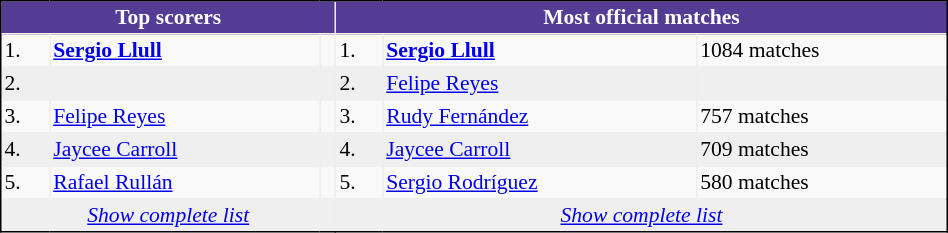<table class="unsortable" border=1 width=50% cellpadding="2" cellspacing="0" style="background: #f9f9f9; border: 1px solid; border-collapse: collapse; font-size: 90%; text-align: left; margin:auto;">
<tr align=center style="background:#543C94" "color:white;">
<th colspan="3" style="color:white"><strong>   Top scorers   </strong></th>
<th colspan="3" style="color:white"><strong>Most official matches</strong></th>
</tr>
<tr>
<td>1.</td>
<td> <strong><a href='#'>Sergio Llull</a></strong></td>
<td></td>
<td>1.</td>
<td> <strong><a href='#'>Sergio Llull</a></strong></td>
<td>1084 matches</td>
</tr>
<tr bgcolor="EFEFEF">
<td>2.</td>
<td></td>
<td></td>
<td>2.</td>
<td> <a href='#'>Felipe Reyes</a></td>
<td></td>
</tr>
<tr>
<td>3.</td>
<td> <a href='#'>Felipe Reyes</a></td>
<td></td>
<td>3.</td>
<td> <a href='#'>Rudy Fernández</a></td>
<td>757 matches</td>
</tr>
<tr bgcolor="EFEFEF">
<td>4.</td>
<td>  <a href='#'>Jaycee Carroll</a></td>
<td></td>
<td>4.</td>
<td>  <a href='#'>Jaycee Carroll</a></td>
<td>709 matches</td>
</tr>
<tr>
<td>5.</td>
<td> <a href='#'>Rafael Rullán</a></td>
<td></td>
<td>5.</td>
<td> <a href='#'>Sergio Rodríguez</a></td>
<td>580 matches</td>
</tr>
<tr bgcolor="EFEFEF" align="center">
<td colspan="3"><em><a href='#'>Show complete list</a></em></td>
<td colspan="3"><em><a href='#'>Show complete list</a></em></td>
</tr>
</table>
